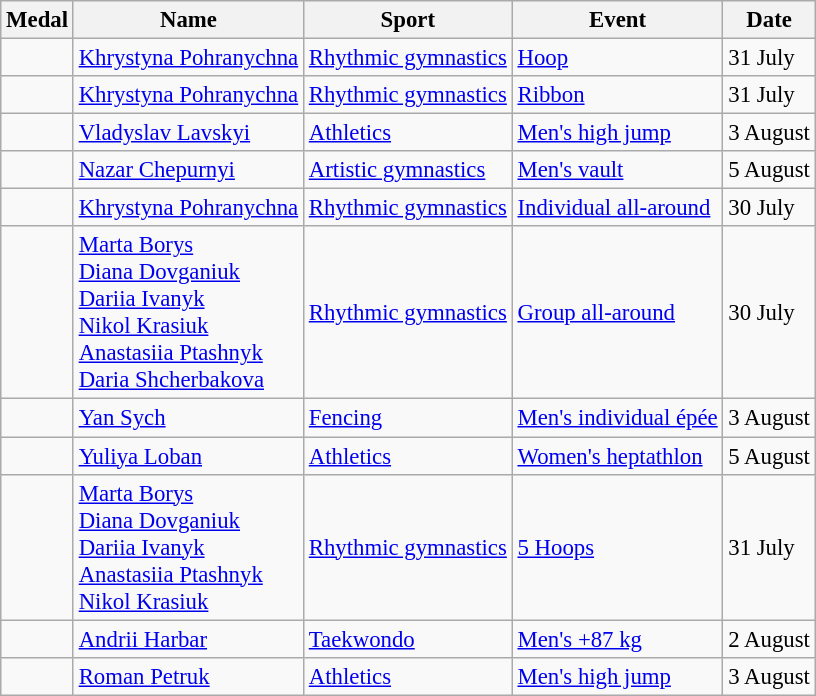<table class="wikitable sortable" style="font-size: 95%;">
<tr>
<th>Medal</th>
<th>Name</th>
<th>Sport</th>
<th>Event</th>
<th>Date</th>
</tr>
<tr>
<td></td>
<td><a href='#'>Khrystyna Pohranychna</a></td>
<td><a href='#'>Rhythmic gymnastics</a></td>
<td><a href='#'>Hoop</a></td>
<td>31 July</td>
</tr>
<tr>
<td></td>
<td><a href='#'>Khrystyna Pohranychna</a></td>
<td><a href='#'>Rhythmic gymnastics</a></td>
<td><a href='#'>Ribbon</a></td>
<td>31 July</td>
</tr>
<tr>
<td></td>
<td><a href='#'>Vladyslav Lavskyi</a></td>
<td><a href='#'>Athletics</a></td>
<td><a href='#'>Men's high jump</a></td>
<td>3 August</td>
</tr>
<tr>
<td></td>
<td><a href='#'>Nazar Chepurnyi</a></td>
<td><a href='#'>Artistic gymnastics</a></td>
<td><a href='#'>Men's vault</a></td>
<td>5 August</td>
</tr>
<tr>
<td></td>
<td><a href='#'>Khrystyna Pohranychna</a></td>
<td><a href='#'>Rhythmic gymnastics</a></td>
<td><a href='#'>Individual all-around</a></td>
<td>30 July</td>
</tr>
<tr>
<td></td>
<td><a href='#'>Marta Borys</a><br><a href='#'>Diana Dovganiuk</a><br><a href='#'>Dariia Ivanyk</a><br><a href='#'>Nikol Krasiuk</a><br><a href='#'>Anastasiia Ptashnyk</a><br><a href='#'>Daria Shcherbakova</a></td>
<td><a href='#'>Rhythmic gymnastics</a></td>
<td><a href='#'>Group all-around</a></td>
<td>30 July</td>
</tr>
<tr>
<td></td>
<td><a href='#'>Yan Sych</a></td>
<td><a href='#'>Fencing</a></td>
<td><a href='#'>Men's individual épée</a></td>
<td>3 August</td>
</tr>
<tr>
<td></td>
<td><a href='#'>Yuliya Loban</a></td>
<td><a href='#'>Athletics</a></td>
<td><a href='#'>Women's heptathlon</a></td>
<td>5 August</td>
</tr>
<tr>
<td></td>
<td><a href='#'>Marta Borys</a><br><a href='#'>Diana Dovganiuk</a><br><a href='#'>Dariia Ivanyk</a><br><a href='#'>Anastasiia Ptashnyk</a><br><a href='#'>Nikol Krasiuk</a></td>
<td><a href='#'>Rhythmic gymnastics</a></td>
<td><a href='#'>5 Hoops</a></td>
<td>31 July</td>
</tr>
<tr>
<td></td>
<td><a href='#'>Andrii Harbar</a></td>
<td><a href='#'>Taekwondo</a></td>
<td><a href='#'>Men's +87 kg</a></td>
<td>2 August</td>
</tr>
<tr>
<td></td>
<td><a href='#'>Roman Petruk</a></td>
<td><a href='#'>Athletics</a></td>
<td><a href='#'>Men's high jump</a></td>
<td>3 August</td>
</tr>
</table>
